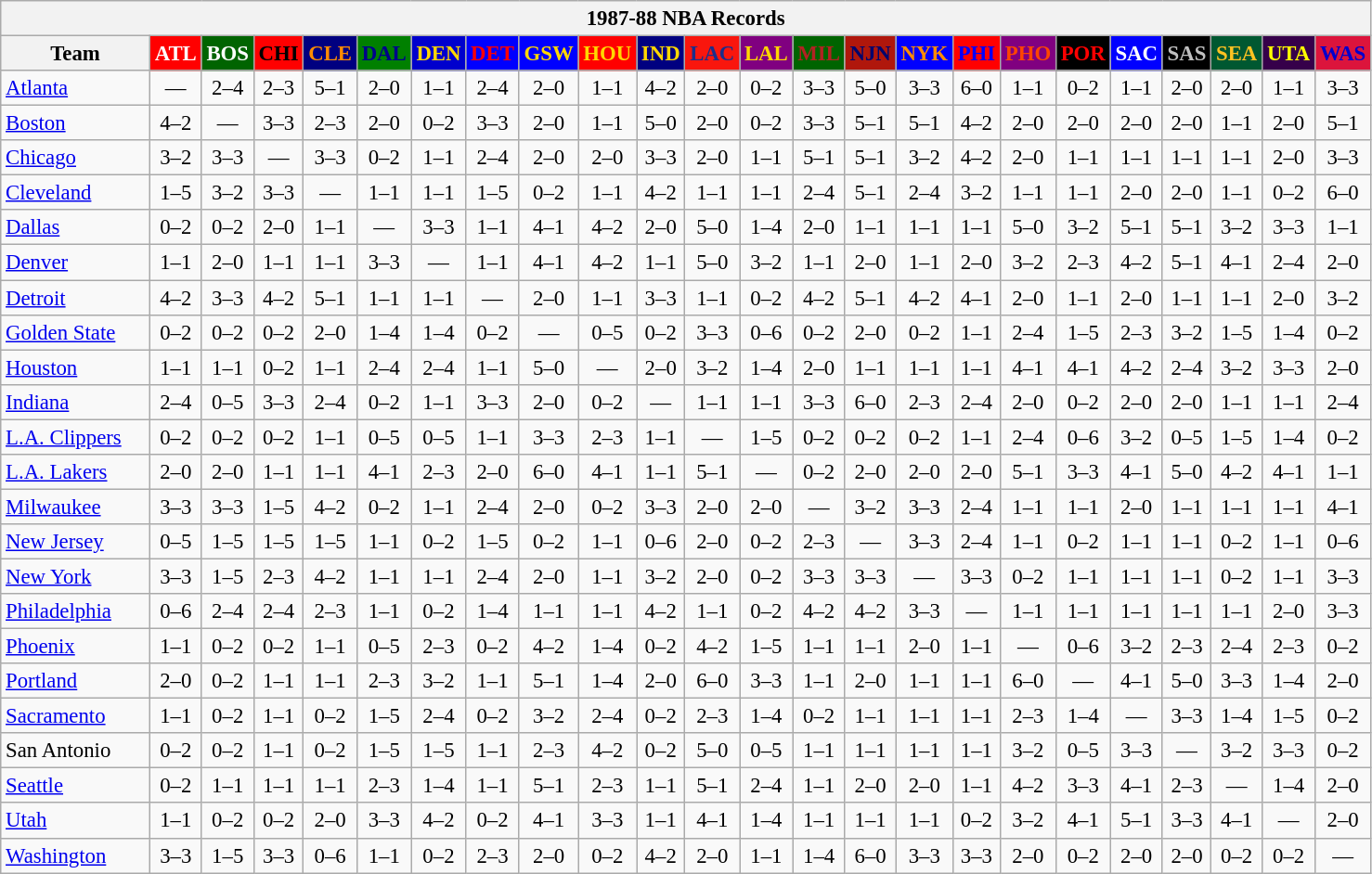<table class="wikitable" style="font-size:95%; text-align:center;">
<tr>
<th colspan=24>1987-88 NBA Records</th>
</tr>
<tr>
<th width=100>Team</th>
<th style="background:#FF0000;color:#FFFFFF;width=35">ATL</th>
<th style="background:#006400;color:#FFFFFF;width=35">BOS</th>
<th style="background:#FF0000;color:#000000;width=35">CHI</th>
<th style="background:#000080;color:#FF8C00;width=35">CLE</th>
<th style="background:#008000;color:#00008B;width=35">DAL</th>
<th style="background:#0000CD;color:#FFD700;width=35">DEN</th>
<th style="background:#0000FF;color:#FF0000;width=35">DET</th>
<th style="background:#0000FF;color:#FFD700;width=35">GSW</th>
<th style="background:#FF0000;color:#FFD700;width=35">HOU</th>
<th style="background:#000080;color:#FFD700;width=35">IND</th>
<th style="background:#F9160D;color:#1A2E8B;width=35">LAC</th>
<th style="background:#800080;color:#FFD700;width=35">LAL</th>
<th style="background:#006400;color:#B22222;width=35">MIL</th>
<th style="background:#B0170C;color:#00056D;width=35">NJN</th>
<th style="background:#0000FF;color:#FF8C00;width=35">NYK</th>
<th style="background:#FF0000;color:#0000FF;width=35">PHI</th>
<th style="background:#800080;color:#FF4500;width=35">PHO</th>
<th style="background:#000000;color:#FF0000;width=35">POR</th>
<th style="background:#0000FF;color:#FFFFFF;width=35">SAC</th>
<th style="background:#000000;color:#C0C0C0;width=35">SAS</th>
<th style="background:#005831;color:#FFC322;width=35">SEA</th>
<th style="background:#36004A;color:#FFFF00;width=35">UTA</th>
<th style="background:#DC143C;color:#0000CD;width=35">WAS</th>
</tr>
<tr>
<td style="text-align:left;"><a href='#'>Atlanta</a></td>
<td>—</td>
<td>2–4</td>
<td>2–3</td>
<td>5–1</td>
<td>2–0</td>
<td>1–1</td>
<td>2–4</td>
<td>2–0</td>
<td>1–1</td>
<td>4–2</td>
<td>2–0</td>
<td>0–2</td>
<td>3–3</td>
<td>5–0</td>
<td>3–3</td>
<td>6–0</td>
<td>1–1</td>
<td>0–2</td>
<td>1–1</td>
<td>2–0</td>
<td>2–0</td>
<td>1–1</td>
<td>3–3</td>
</tr>
<tr>
<td style="text-align:left;"><a href='#'>Boston</a></td>
<td>4–2</td>
<td>—</td>
<td>3–3</td>
<td>2–3</td>
<td>2–0</td>
<td>0–2</td>
<td>3–3</td>
<td>2–0</td>
<td>1–1</td>
<td>5–0</td>
<td>2–0</td>
<td>0–2</td>
<td>3–3</td>
<td>5–1</td>
<td>5–1</td>
<td>4–2</td>
<td>2–0</td>
<td>2–0</td>
<td>2–0</td>
<td>2–0</td>
<td>1–1</td>
<td>2–0</td>
<td>5–1</td>
</tr>
<tr>
<td style="text-align:left;"><a href='#'>Chicago</a></td>
<td>3–2</td>
<td>3–3</td>
<td>—</td>
<td>3–3</td>
<td>0–2</td>
<td>1–1</td>
<td>2–4</td>
<td>2–0</td>
<td>2–0</td>
<td>3–3</td>
<td>2–0</td>
<td>1–1</td>
<td>5–1</td>
<td>5–1</td>
<td>3–2</td>
<td>4–2</td>
<td>2–0</td>
<td>1–1</td>
<td>1–1</td>
<td>1–1</td>
<td>1–1</td>
<td>2–0</td>
<td>3–3</td>
</tr>
<tr>
<td style="text-align:left;"><a href='#'>Cleveland</a></td>
<td>1–5</td>
<td>3–2</td>
<td>3–3</td>
<td>—</td>
<td>1–1</td>
<td>1–1</td>
<td>1–5</td>
<td>0–2</td>
<td>1–1</td>
<td>4–2</td>
<td>1–1</td>
<td>1–1</td>
<td>2–4</td>
<td>5–1</td>
<td>2–4</td>
<td>3–2</td>
<td>1–1</td>
<td>1–1</td>
<td>2–0</td>
<td>2–0</td>
<td>1–1</td>
<td>0–2</td>
<td>6–0</td>
</tr>
<tr>
<td style="text-align:left;"><a href='#'>Dallas</a></td>
<td>0–2</td>
<td>0–2</td>
<td>2–0</td>
<td>1–1</td>
<td>—</td>
<td>3–3</td>
<td>1–1</td>
<td>4–1</td>
<td>4–2</td>
<td>2–0</td>
<td>5–0</td>
<td>1–4</td>
<td>2–0</td>
<td>1–1</td>
<td>1–1</td>
<td>1–1</td>
<td>5–0</td>
<td>3–2</td>
<td>5–1</td>
<td>5–1</td>
<td>3–2</td>
<td>3–3</td>
<td>1–1</td>
</tr>
<tr>
<td style="text-align:left;"><a href='#'>Denver</a></td>
<td>1–1</td>
<td>2–0</td>
<td>1–1</td>
<td>1–1</td>
<td>3–3</td>
<td>—</td>
<td>1–1</td>
<td>4–1</td>
<td>4–2</td>
<td>1–1</td>
<td>5–0</td>
<td>3–2</td>
<td>1–1</td>
<td>2–0</td>
<td>1–1</td>
<td>2–0</td>
<td>3–2</td>
<td>2–3</td>
<td>4–2</td>
<td>5–1</td>
<td>4–1</td>
<td>2–4</td>
<td>2–0</td>
</tr>
<tr>
<td style="text-align:left;"><a href='#'>Detroit</a></td>
<td>4–2</td>
<td>3–3</td>
<td>4–2</td>
<td>5–1</td>
<td>1–1</td>
<td>1–1</td>
<td>—</td>
<td>2–0</td>
<td>1–1</td>
<td>3–3</td>
<td>1–1</td>
<td>0–2</td>
<td>4–2</td>
<td>5–1</td>
<td>4–2</td>
<td>4–1</td>
<td>2–0</td>
<td>1–1</td>
<td>2–0</td>
<td>1–1</td>
<td>1–1</td>
<td>2–0</td>
<td>3–2</td>
</tr>
<tr>
<td style="text-align:left;"><a href='#'>Golden State</a></td>
<td>0–2</td>
<td>0–2</td>
<td>0–2</td>
<td>2–0</td>
<td>1–4</td>
<td>1–4</td>
<td>0–2</td>
<td>—</td>
<td>0–5</td>
<td>0–2</td>
<td>3–3</td>
<td>0–6</td>
<td>0–2</td>
<td>2–0</td>
<td>0–2</td>
<td>1–1</td>
<td>2–4</td>
<td>1–5</td>
<td>2–3</td>
<td>3–2</td>
<td>1–5</td>
<td>1–4</td>
<td>0–2</td>
</tr>
<tr>
<td style="text-align:left;"><a href='#'>Houston</a></td>
<td>1–1</td>
<td>1–1</td>
<td>0–2</td>
<td>1–1</td>
<td>2–4</td>
<td>2–4</td>
<td>1–1</td>
<td>5–0</td>
<td>—</td>
<td>2–0</td>
<td>3–2</td>
<td>1–4</td>
<td>2–0</td>
<td>1–1</td>
<td>1–1</td>
<td>1–1</td>
<td>4–1</td>
<td>4–1</td>
<td>4–2</td>
<td>2–4</td>
<td>3–2</td>
<td>3–3</td>
<td>2–0</td>
</tr>
<tr>
<td style="text-align:left;"><a href='#'>Indiana</a></td>
<td>2–4</td>
<td>0–5</td>
<td>3–3</td>
<td>2–4</td>
<td>0–2</td>
<td>1–1</td>
<td>3–3</td>
<td>2–0</td>
<td>0–2</td>
<td>—</td>
<td>1–1</td>
<td>1–1</td>
<td>3–3</td>
<td>6–0</td>
<td>2–3</td>
<td>2–4</td>
<td>2–0</td>
<td>0–2</td>
<td>2–0</td>
<td>2–0</td>
<td>1–1</td>
<td>1–1</td>
<td>2–4</td>
</tr>
<tr>
<td style="text-align:left;"><a href='#'>L.A. Clippers</a></td>
<td>0–2</td>
<td>0–2</td>
<td>0–2</td>
<td>1–1</td>
<td>0–5</td>
<td>0–5</td>
<td>1–1</td>
<td>3–3</td>
<td>2–3</td>
<td>1–1</td>
<td>—</td>
<td>1–5</td>
<td>0–2</td>
<td>0–2</td>
<td>0–2</td>
<td>1–1</td>
<td>2–4</td>
<td>0–6</td>
<td>3–2</td>
<td>0–5</td>
<td>1–5</td>
<td>1–4</td>
<td>0–2</td>
</tr>
<tr>
<td style="text-align:left;"><a href='#'>L.A. Lakers</a></td>
<td>2–0</td>
<td>2–0</td>
<td>1–1</td>
<td>1–1</td>
<td>4–1</td>
<td>2–3</td>
<td>2–0</td>
<td>6–0</td>
<td>4–1</td>
<td>1–1</td>
<td>5–1</td>
<td>—</td>
<td>0–2</td>
<td>2–0</td>
<td>2–0</td>
<td>2–0</td>
<td>5–1</td>
<td>3–3</td>
<td>4–1</td>
<td>5–0</td>
<td>4–2</td>
<td>4–1</td>
<td>1–1</td>
</tr>
<tr>
<td style="text-align:left;"><a href='#'>Milwaukee</a></td>
<td>3–3</td>
<td>3–3</td>
<td>1–5</td>
<td>4–2</td>
<td>0–2</td>
<td>1–1</td>
<td>2–4</td>
<td>2–0</td>
<td>0–2</td>
<td>3–3</td>
<td>2–0</td>
<td>2–0</td>
<td>—</td>
<td>3–2</td>
<td>3–3</td>
<td>2–4</td>
<td>1–1</td>
<td>1–1</td>
<td>2–0</td>
<td>1–1</td>
<td>1–1</td>
<td>1–1</td>
<td>4–1</td>
</tr>
<tr>
<td style="text-align:left;"><a href='#'>New Jersey</a></td>
<td>0–5</td>
<td>1–5</td>
<td>1–5</td>
<td>1–5</td>
<td>1–1</td>
<td>0–2</td>
<td>1–5</td>
<td>0–2</td>
<td>1–1</td>
<td>0–6</td>
<td>2–0</td>
<td>0–2</td>
<td>2–3</td>
<td>—</td>
<td>3–3</td>
<td>2–4</td>
<td>1–1</td>
<td>0–2</td>
<td>1–1</td>
<td>1–1</td>
<td>0–2</td>
<td>1–1</td>
<td>0–6</td>
</tr>
<tr>
<td style="text-align:left;"><a href='#'>New York</a></td>
<td>3–3</td>
<td>1–5</td>
<td>2–3</td>
<td>4–2</td>
<td>1–1</td>
<td>1–1</td>
<td>2–4</td>
<td>2–0</td>
<td>1–1</td>
<td>3–2</td>
<td>2–0</td>
<td>0–2</td>
<td>3–3</td>
<td>3–3</td>
<td>—</td>
<td>3–3</td>
<td>0–2</td>
<td>1–1</td>
<td>1–1</td>
<td>1–1</td>
<td>0–2</td>
<td>1–1</td>
<td>3–3</td>
</tr>
<tr>
<td style="text-align:left;"><a href='#'>Philadelphia</a></td>
<td>0–6</td>
<td>2–4</td>
<td>2–4</td>
<td>2–3</td>
<td>1–1</td>
<td>0–2</td>
<td>1–4</td>
<td>1–1</td>
<td>1–1</td>
<td>4–2</td>
<td>1–1</td>
<td>0–2</td>
<td>4–2</td>
<td>4–2</td>
<td>3–3</td>
<td>—</td>
<td>1–1</td>
<td>1–1</td>
<td>1–1</td>
<td>1–1</td>
<td>1–1</td>
<td>2–0</td>
<td>3–3</td>
</tr>
<tr>
<td style="text-align:left;"><a href='#'>Phoenix</a></td>
<td>1–1</td>
<td>0–2</td>
<td>0–2</td>
<td>1–1</td>
<td>0–5</td>
<td>2–3</td>
<td>0–2</td>
<td>4–2</td>
<td>1–4</td>
<td>0–2</td>
<td>4–2</td>
<td>1–5</td>
<td>1–1</td>
<td>1–1</td>
<td>2–0</td>
<td>1–1</td>
<td>—</td>
<td>0–6</td>
<td>3–2</td>
<td>2–3</td>
<td>2–4</td>
<td>2–3</td>
<td>0–2</td>
</tr>
<tr>
<td style="text-align:left;"><a href='#'>Portland</a></td>
<td>2–0</td>
<td>0–2</td>
<td>1–1</td>
<td>1–1</td>
<td>2–3</td>
<td>3–2</td>
<td>1–1</td>
<td>5–1</td>
<td>1–4</td>
<td>2–0</td>
<td>6–0</td>
<td>3–3</td>
<td>1–1</td>
<td>2–0</td>
<td>1–1</td>
<td>1–1</td>
<td>6–0</td>
<td>—</td>
<td>4–1</td>
<td>5–0</td>
<td>3–3</td>
<td>1–4</td>
<td>2–0</td>
</tr>
<tr>
<td style="text-align:left;"><a href='#'>Sacramento</a></td>
<td>1–1</td>
<td>0–2</td>
<td>1–1</td>
<td>0–2</td>
<td>1–5</td>
<td>2–4</td>
<td>0–2</td>
<td>3–2</td>
<td>2–4</td>
<td>0–2</td>
<td>2–3</td>
<td>1–4</td>
<td>0–2</td>
<td>1–1</td>
<td>1–1</td>
<td>1–1</td>
<td>2–3</td>
<td>1–4</td>
<td>—</td>
<td>3–3</td>
<td>1–4</td>
<td>1–5</td>
<td>0–2</td>
</tr>
<tr>
<td style="text-align:left;">San Antonio</td>
<td>0–2</td>
<td>0–2</td>
<td>1–1</td>
<td>0–2</td>
<td>1–5</td>
<td>1–5</td>
<td>1–1</td>
<td>2–3</td>
<td>4–2</td>
<td>0–2</td>
<td>5–0</td>
<td>0–5</td>
<td>1–1</td>
<td>1–1</td>
<td>1–1</td>
<td>1–1</td>
<td>3–2</td>
<td>0–5</td>
<td>3–3</td>
<td>—</td>
<td>3–2</td>
<td>3–3</td>
<td>0–2</td>
</tr>
<tr>
<td style="text-align:left;"><a href='#'>Seattle</a></td>
<td>0–2</td>
<td>1–1</td>
<td>1–1</td>
<td>1–1</td>
<td>2–3</td>
<td>1–4</td>
<td>1–1</td>
<td>5–1</td>
<td>2–3</td>
<td>1–1</td>
<td>5–1</td>
<td>2–4</td>
<td>1–1</td>
<td>2–0</td>
<td>2–0</td>
<td>1–1</td>
<td>4–2</td>
<td>3–3</td>
<td>4–1</td>
<td>2–3</td>
<td>—</td>
<td>1–4</td>
<td>2–0</td>
</tr>
<tr>
<td style="text-align:left;"><a href='#'>Utah</a></td>
<td>1–1</td>
<td>0–2</td>
<td>0–2</td>
<td>2–0</td>
<td>3–3</td>
<td>4–2</td>
<td>0–2</td>
<td>4–1</td>
<td>3–3</td>
<td>1–1</td>
<td>4–1</td>
<td>1–4</td>
<td>1–1</td>
<td>1–1</td>
<td>1–1</td>
<td>0–2</td>
<td>3–2</td>
<td>4–1</td>
<td>5–1</td>
<td>3–3</td>
<td>4–1</td>
<td>—</td>
<td>2–0</td>
</tr>
<tr>
<td style="text-align:left;"><a href='#'>Washington</a></td>
<td>3–3</td>
<td>1–5</td>
<td>3–3</td>
<td>0–6</td>
<td>1–1</td>
<td>0–2</td>
<td>2–3</td>
<td>2–0</td>
<td>0–2</td>
<td>4–2</td>
<td>2–0</td>
<td>1–1</td>
<td>1–4</td>
<td>6–0</td>
<td>3–3</td>
<td>3–3</td>
<td>2–0</td>
<td>0–2</td>
<td>2–0</td>
<td>2–0</td>
<td>0–2</td>
<td>0–2</td>
<td>—</td>
</tr>
</table>
